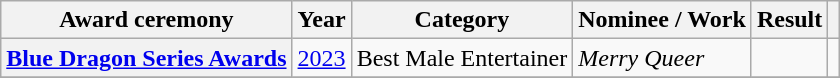<table class="wikitable plainrowheaders sortable">
<tr>
<th scope="col">Award ceremony</th>
<th scope="col">Year</th>
<th scope="col">Category</th>
<th scope="col">Nominee / Work</th>
<th scope="col">Result</th>
<th scope="col" class="unsortable"></th>
</tr>
<tr>
<th scope="row"><a href='#'>Blue Dragon Series Awards</a></th>
<td style="text-align:center"><a href='#'>2023</a></td>
<td rowspan="1">Best Male Entertainer</td>
<td><em>Merry Queer</em></td>
<td></td>
<td style="text-align:center" rowspan="1"></td>
</tr>
<tr>
</tr>
</table>
